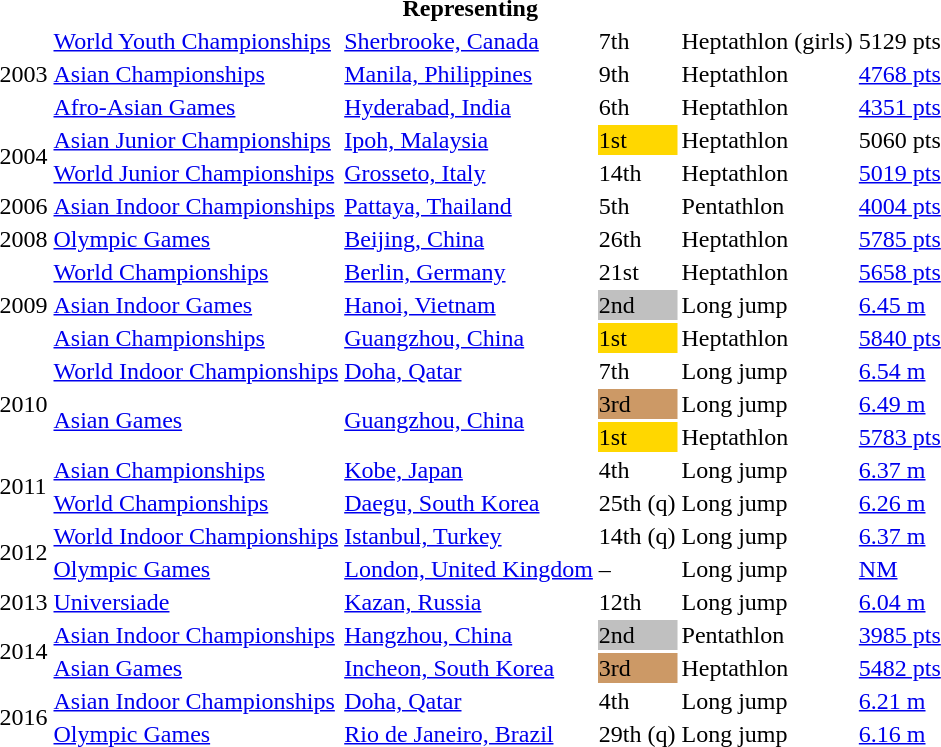<table>
<tr>
<th colspan="6">Representing </th>
</tr>
<tr>
<td rowspan=3>2003</td>
<td><a href='#'>World Youth Championships</a></td>
<td><a href='#'>Sherbrooke, Canada</a></td>
<td>7th</td>
<td>Heptathlon (girls)</td>
<td>5129 pts</td>
</tr>
<tr>
<td><a href='#'>Asian Championships</a></td>
<td><a href='#'>Manila, Philippines</a></td>
<td>9th</td>
<td>Heptathlon</td>
<td><a href='#'>4768 pts</a></td>
</tr>
<tr>
<td><a href='#'>Afro-Asian Games</a></td>
<td><a href='#'>Hyderabad, India</a></td>
<td>6th</td>
<td>Heptathlon</td>
<td><a href='#'>4351 pts</a></td>
</tr>
<tr>
<td rowspan=2>2004</td>
<td><a href='#'>Asian Junior Championships</a></td>
<td><a href='#'>Ipoh, Malaysia</a></td>
<td bgcolor=gold>1st</td>
<td>Heptathlon</td>
<td>5060 pts</td>
</tr>
<tr>
<td><a href='#'>World Junior Championships</a></td>
<td><a href='#'>Grosseto, Italy</a></td>
<td>14th</td>
<td>Heptathlon</td>
<td><a href='#'>5019 pts</a></td>
</tr>
<tr>
<td>2006</td>
<td><a href='#'>Asian Indoor Championships</a></td>
<td><a href='#'>Pattaya, Thailand</a></td>
<td>5th</td>
<td>Pentathlon</td>
<td><a href='#'>4004 pts</a></td>
</tr>
<tr>
<td>2008</td>
<td><a href='#'>Olympic Games</a></td>
<td><a href='#'>Beijing, China</a></td>
<td>26th</td>
<td>Heptathlon</td>
<td><a href='#'>5785 pts</a></td>
</tr>
<tr>
<td rowspan=3>2009</td>
<td><a href='#'>World Championships</a></td>
<td><a href='#'>Berlin, Germany</a></td>
<td>21st</td>
<td>Heptathlon</td>
<td><a href='#'>5658 pts</a></td>
</tr>
<tr>
<td><a href='#'>Asian Indoor Games</a></td>
<td><a href='#'>Hanoi, Vietnam</a></td>
<td bgcolor=silver>2nd</td>
<td>Long jump</td>
<td><a href='#'>6.45 m</a></td>
</tr>
<tr>
<td><a href='#'>Asian Championships</a></td>
<td><a href='#'>Guangzhou, China</a></td>
<td bgcolor=gold>1st</td>
<td>Heptathlon</td>
<td><a href='#'>5840 pts</a></td>
</tr>
<tr>
<td rowspan=3>2010</td>
<td><a href='#'>World Indoor Championships</a></td>
<td><a href='#'>Doha, Qatar</a></td>
<td>7th</td>
<td>Long jump</td>
<td><a href='#'>6.54 m</a></td>
</tr>
<tr>
<td rowspan=2><a href='#'>Asian Games</a></td>
<td rowspan=2><a href='#'>Guangzhou, China</a></td>
<td bgcolor=cc9966>3rd</td>
<td>Long jump</td>
<td><a href='#'>6.49 m</a></td>
</tr>
<tr>
<td bgcolor=gold>1st</td>
<td>Heptathlon</td>
<td><a href='#'>5783 pts</a></td>
</tr>
<tr>
<td rowspan=2>2011</td>
<td><a href='#'>Asian Championships</a></td>
<td><a href='#'>Kobe, Japan</a></td>
<td>4th</td>
<td>Long jump</td>
<td><a href='#'>6.37 m</a></td>
</tr>
<tr>
<td><a href='#'>World Championships</a></td>
<td><a href='#'>Daegu, South Korea</a></td>
<td>25th (q)</td>
<td>Long jump</td>
<td><a href='#'>6.26 m</a></td>
</tr>
<tr>
<td rowspan=2>2012</td>
<td><a href='#'>World Indoor Championships</a></td>
<td><a href='#'>Istanbul, Turkey</a></td>
<td>14th (q)</td>
<td>Long jump</td>
<td><a href='#'>6.37 m</a></td>
</tr>
<tr>
<td><a href='#'>Olympic Games</a></td>
<td><a href='#'>London, United Kingdom</a></td>
<td>–</td>
<td>Long jump</td>
<td><a href='#'>NM</a></td>
</tr>
<tr>
<td>2013</td>
<td><a href='#'>Universiade</a></td>
<td><a href='#'>Kazan, Russia</a></td>
<td>12th</td>
<td>Long jump</td>
<td><a href='#'>6.04 m</a></td>
</tr>
<tr>
<td rowspan=2>2014</td>
<td><a href='#'>Asian Indoor Championships</a></td>
<td><a href='#'>Hangzhou, China</a></td>
<td bgcolor=silver>2nd</td>
<td>Pentathlon</td>
<td><a href='#'>3985 pts</a></td>
</tr>
<tr>
<td><a href='#'>Asian Games</a></td>
<td><a href='#'>Incheon, South Korea</a></td>
<td bgcolor=cc9966>3rd</td>
<td>Heptathlon</td>
<td><a href='#'>5482 pts</a></td>
</tr>
<tr>
<td rowspan=2>2016</td>
<td><a href='#'>Asian Indoor Championships</a></td>
<td><a href='#'>Doha, Qatar</a></td>
<td>4th</td>
<td>Long jump</td>
<td><a href='#'>6.21 m</a></td>
</tr>
<tr>
<td><a href='#'>Olympic Games</a></td>
<td><a href='#'>Rio de Janeiro, Brazil</a></td>
<td>29th (q)</td>
<td>Long jump</td>
<td><a href='#'>6.16 m</a></td>
</tr>
</table>
